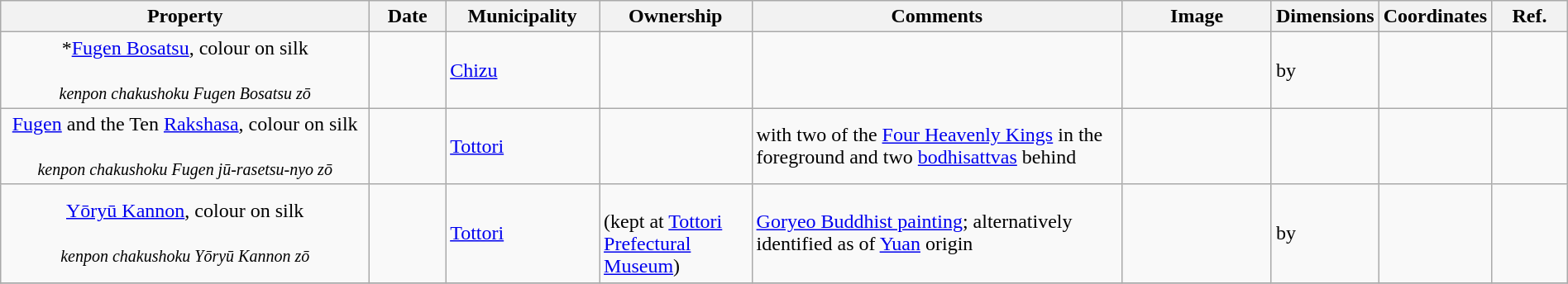<table class="wikitable sortable"  style="width:100%;">
<tr>
<th width="25%" align="left">Property</th>
<th width="5%" align="left" data-sort-type="number">Date</th>
<th width="10%" align="left">Municipality</th>
<th width="10%" align="left">Ownership</th>
<th width="25%" align="left" class="unsortable">Comments</th>
<th width="10%" align="left" class="unsortable">Image</th>
<th width="5%" align="left" class="unsortable">Dimensions</th>
<th width="5%" align="left" class="unsortable">Coordinates</th>
<th width="5%" align="left" class="unsortable">Ref.</th>
</tr>
<tr>
<td align="center">*<a href='#'>Fugen Bosatsu</a>, colour on silk<br><br><small><em>kenpon chakushoku Fugen Bosatsu zō</em></small></td>
<td></td>
<td><a href='#'>Chizu</a></td>
<td></td>
<td></td>
<td></td>
<td> by </td>
<td></td>
<td></td>
</tr>
<tr>
<td align="center"><a href='#'>Fugen</a> and the Ten <a href='#'>Rakshasa</a>, colour on silk<br><br><small><em>kenpon chakushoku Fugen jū-rasetsu-nyo zō</em></small></td>
<td></td>
<td><a href='#'>Tottori</a></td>
<td></td>
<td>with two of the <a href='#'>Four Heavenly Kings</a> in the foreground and two <a href='#'>bodhisattvas</a> behind</td>
<td></td>
<td></td>
<td></td>
<td></td>
</tr>
<tr>
<td align="center"><a href='#'>Yōryū Kannon</a>, colour on silk<br><br><small><em>kenpon chakushoku Yōryū Kannon zō</em></small></td>
<td></td>
<td><a href='#'>Tottori</a></td>
<td><br>(kept at <a href='#'>Tottori Prefectural Museum</a>)</td>
<td><a href='#'>Goryeo Buddhist painting</a>; alternatively identified as of <a href='#'>Yuan</a> origin</td>
<td></td>
<td> by </td>
<td></td>
<td></td>
</tr>
<tr>
</tr>
</table>
